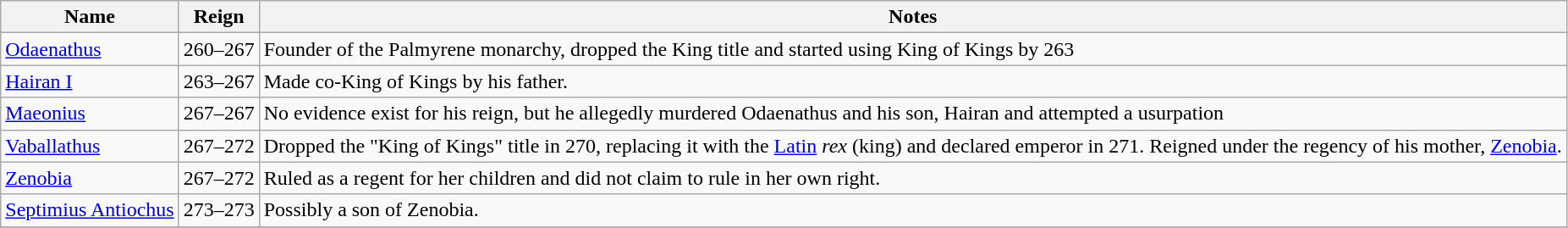<table class="wikitable">
<tr>
<th>Name</th>
<th>Reign</th>
<th>Notes</th>
</tr>
<tr>
<td><a href='#'>Odaenathus</a></td>
<td>260–267</td>
<td>Founder of the Palmyrene monarchy, dropped the King title and started using King of Kings by 263</td>
</tr>
<tr>
<td><a href='#'>Hairan I</a></td>
<td>263–267</td>
<td>Made co-King of Kings by his father.</td>
</tr>
<tr>
<td><a href='#'>Maeonius</a></td>
<td>267–267</td>
<td>No evidence exist for his reign, but he allegedly murdered Odaenathus and his son, Hairan and attempted a usurpation</td>
</tr>
<tr>
<td><a href='#'>Vaballathus</a></td>
<td>267–272</td>
<td>Dropped the "King of Kings" title in 270, replacing it with the <a href='#'>Latin</a> <em>rex</em> (king) and declared emperor in 271. Reigned under the regency of his mother, <a href='#'>Zenobia</a>.</td>
</tr>
<tr>
<td><a href='#'>Zenobia</a></td>
<td>267–272</td>
<td>Ruled as a regent for her children and did not claim to rule in her own right.</td>
</tr>
<tr>
<td><a href='#'>Septimius Antiochus</a></td>
<td>273–273</td>
<td>Possibly a son of Zenobia.</td>
</tr>
<tr>
</tr>
</table>
